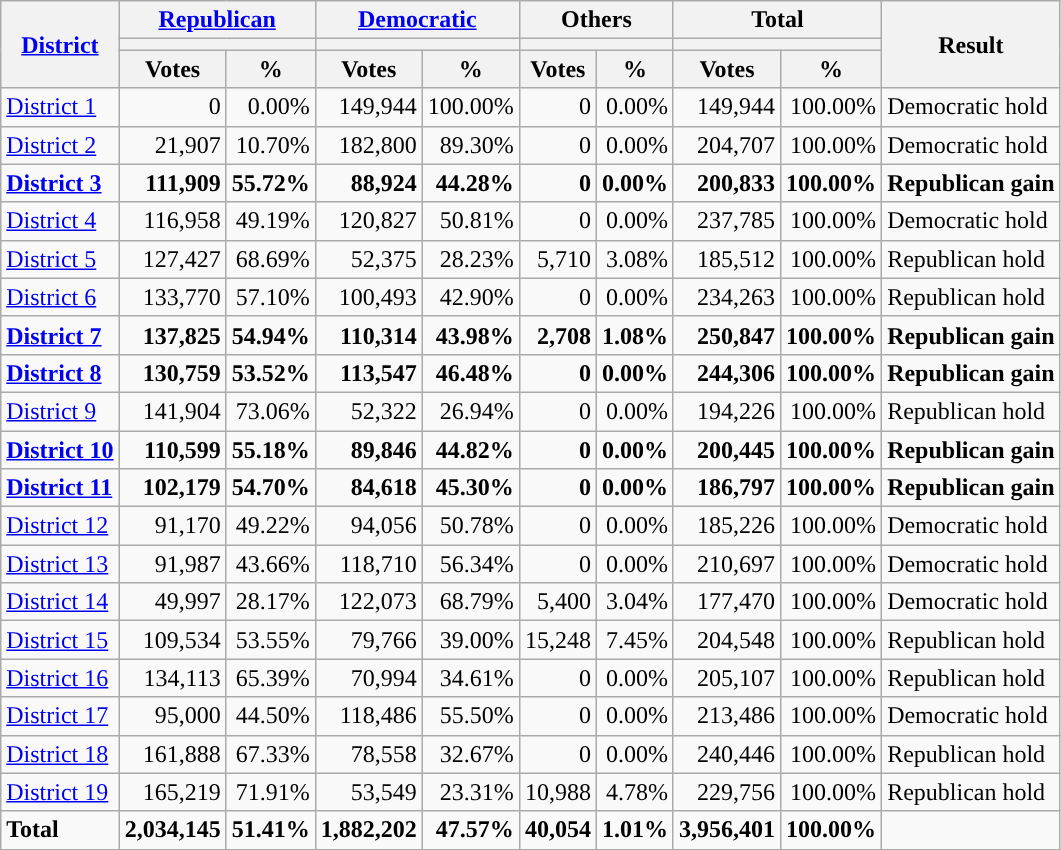<table class="wikitable plainrowheaders sortable" style="font-size:100%; text-align:right;">
<tr>
<th scope=col rowspan=3><a href='#'>District</a></th>
<th scope=col colspan=2><a href='#'>Republican</a></th>
<th scope=col colspan=2><a href='#'>Democratic</a></th>
<th scope=col colspan=2>Others</th>
<th scope=col colspan=2>Total</th>
<th scope=col rowspan=3>Result</th>
</tr>
<tr>
<th scope=col colspan=2 style="background:"></th>
<th scope=col colspan=2 style="background:"></th>
<th scope=col colspan=2></th>
<th scope=col colspan=2></th>
</tr>
<tr>
<th scope=col data-sort-type="number">Votes</th>
<th scope=col data-sort-type="number">%</th>
<th scope=col data-sort-type="number">Votes</th>
<th scope=col data-sort-type="number">%</th>
<th scope=col data-sort-type="number">Votes</th>
<th scope=col data-sort-type="number">%</th>
<th scope=col data-sort-type="number">Votes</th>
<th scope=col data-sort-type="number">%</th>
</tr>
<tr>
<td align=left><a href='#'>District 1</a></td>
<td>0</td>
<td>0.00%</td>
<td>149,944</td>
<td>100.00%</td>
<td>0</td>
<td>0.00%</td>
<td>149,944</td>
<td>100.00%</td>
<td align=left>Democratic hold</td>
</tr>
<tr>
<td align=left><a href='#'>District 2</a></td>
<td>21,907</td>
<td>10.70%</td>
<td>182,800</td>
<td>89.30%</td>
<td>0</td>
<td>0.00%</td>
<td>204,707</td>
<td>100.00%</td>
<td align=left>Democratic hold</td>
</tr>
<tr>
<td align=left><strong><a href='#'>District 3</a></strong></td>
<td><strong>111,909</strong></td>
<td><strong>55.72%</strong></td>
<td><strong>88,924</strong></td>
<td><strong>44.28%</strong></td>
<td><strong>0</strong></td>
<td><strong>0.00%</strong></td>
<td><strong>200,833</strong></td>
<td><strong>100.00%</strong></td>
<td align=left><strong>Republican gain</strong></td>
</tr>
<tr>
<td align=left><a href='#'>District 4</a></td>
<td>116,958</td>
<td>49.19%</td>
<td>120,827</td>
<td>50.81%</td>
<td>0</td>
<td>0.00%</td>
<td>237,785</td>
<td>100.00%</td>
<td align=left>Democratic hold</td>
</tr>
<tr>
<td align=left><a href='#'>District 5</a></td>
<td>127,427</td>
<td>68.69%</td>
<td>52,375</td>
<td>28.23%</td>
<td>5,710</td>
<td>3.08%</td>
<td>185,512</td>
<td>100.00%</td>
<td align=left>Republican hold</td>
</tr>
<tr>
<td align=left><a href='#'>District 6</a></td>
<td>133,770</td>
<td>57.10%</td>
<td>100,493</td>
<td>42.90%</td>
<td>0</td>
<td>0.00%</td>
<td>234,263</td>
<td>100.00%</td>
<td align=left>Republican hold</td>
</tr>
<tr>
<td align=left><strong><a href='#'>District 7</a></strong></td>
<td><strong>137,825</strong></td>
<td><strong>54.94%</strong></td>
<td><strong>110,314</strong></td>
<td><strong>43.98%</strong></td>
<td><strong>2,708</strong></td>
<td><strong>1.08%</strong></td>
<td><strong>250,847</strong></td>
<td><strong>100.00%</strong></td>
<td align=left><strong>Republican gain</strong></td>
</tr>
<tr>
<td align=left><strong><a href='#'>District 8</a></strong></td>
<td><strong>130,759</strong></td>
<td><strong>53.52%</strong></td>
<td><strong>113,547</strong></td>
<td><strong>46.48%</strong></td>
<td><strong>0</strong></td>
<td><strong>0.00%</strong></td>
<td><strong>244,306</strong></td>
<td><strong>100.00%</strong></td>
<td align=left><strong>Republican gain</strong></td>
</tr>
<tr>
<td align=left><a href='#'>District 9</a></td>
<td>141,904</td>
<td>73.06%</td>
<td>52,322</td>
<td>26.94%</td>
<td>0</td>
<td>0.00%</td>
<td>194,226</td>
<td>100.00%</td>
<td align=left>Republican hold</td>
</tr>
<tr>
<td align=left><strong><a href='#'>District 10</a></strong></td>
<td><strong>110,599</strong></td>
<td><strong>55.18%</strong></td>
<td><strong>89,846</strong></td>
<td><strong>44.82%</strong></td>
<td><strong>0</strong></td>
<td><strong>0.00%</strong></td>
<td><strong>200,445</strong></td>
<td><strong>100.00%</strong></td>
<td align=left><strong>Republican gain</strong></td>
</tr>
<tr>
<td align=left><strong><a href='#'>District 11</a></strong></td>
<td><strong>102,179</strong></td>
<td><strong>54.70%</strong></td>
<td><strong>84,618</strong></td>
<td><strong>45.30%</strong></td>
<td><strong>0</strong></td>
<td><strong>0.00%</strong></td>
<td><strong>186,797</strong></td>
<td><strong>100.00%</strong></td>
<td align=left><strong>Republican gain</strong></td>
</tr>
<tr>
<td align=left><a href='#'>District 12</a></td>
<td>91,170</td>
<td>49.22%</td>
<td>94,056</td>
<td>50.78%</td>
<td>0</td>
<td>0.00%</td>
<td>185,226</td>
<td>100.00%</td>
<td align=left>Democratic hold</td>
</tr>
<tr>
<td align=left><a href='#'>District 13</a></td>
<td>91,987</td>
<td>43.66%</td>
<td>118,710</td>
<td>56.34%</td>
<td>0</td>
<td>0.00%</td>
<td>210,697</td>
<td>100.00%</td>
<td align=left>Democratic hold</td>
</tr>
<tr>
<td align=left><a href='#'>District 14</a></td>
<td>49,997</td>
<td>28.17%</td>
<td>122,073</td>
<td>68.79%</td>
<td>5,400</td>
<td>3.04%</td>
<td>177,470</td>
<td>100.00%</td>
<td align=left>Democratic hold</td>
</tr>
<tr>
<td align=left><a href='#'>District 15</a></td>
<td>109,534</td>
<td>53.55%</td>
<td>79,766</td>
<td>39.00%</td>
<td>15,248</td>
<td>7.45%</td>
<td>204,548</td>
<td>100.00%</td>
<td align=left>Republican hold</td>
</tr>
<tr>
<td align=left><a href='#'>District 16</a></td>
<td>134,113</td>
<td>65.39%</td>
<td>70,994</td>
<td>34.61%</td>
<td>0</td>
<td>0.00%</td>
<td>205,107</td>
<td>100.00%</td>
<td align=left>Republican hold</td>
</tr>
<tr>
<td align=left><a href='#'>District 17</a></td>
<td>95,000</td>
<td>44.50%</td>
<td>118,486</td>
<td>55.50%</td>
<td>0</td>
<td>0.00%</td>
<td>213,486</td>
<td>100.00%</td>
<td align=left>Democratic hold</td>
</tr>
<tr>
<td align=left><a href='#'>District 18</a></td>
<td>161,888</td>
<td>67.33%</td>
<td>78,558</td>
<td>32.67%</td>
<td>0</td>
<td>0.00%</td>
<td>240,446</td>
<td>100.00%</td>
<td align=left>Republican hold</td>
</tr>
<tr>
<td align=left><a href='#'>District 19</a></td>
<td>165,219</td>
<td>71.91%</td>
<td>53,549</td>
<td>23.31%</td>
<td>10,988</td>
<td>4.78%</td>
<td>229,756</td>
<td>100.00%</td>
<td align=left>Republican hold</td>
</tr>
<tr class="sortbottom" style="font-weight:bold">
<td align=left>Total</td>
<td>2,034,145</td>
<td>51.41%</td>
<td>1,882,202</td>
<td>47.57%</td>
<td>40,054</td>
<td>1.01%</td>
<td>3,956,401</td>
<td>100.00%</td>
<td></td>
</tr>
</table>
